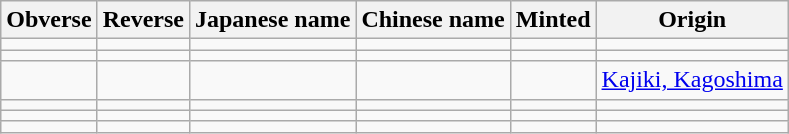<table class="wikitable">
<tr>
<th>Obverse</th>
<th>Reverse</th>
<th>Japanese name</th>
<th>Chinese name</th>
<th>Minted</th>
<th>Origin</th>
</tr>
<tr>
<td></td>
<td></td>
<td></td>
<td></td>
<td></td>
<td></td>
</tr>
<tr>
<td></td>
<td></td>
<td></td>
<td></td>
<td></td>
<td></td>
</tr>
<tr>
<td></td>
<td></td>
<td></td>
<td></td>
<td></td>
<td><a href='#'>Kajiki, Kagoshima</a></td>
</tr>
<tr>
<td></td>
<td></td>
<td></td>
<td></td>
<td></td>
<td></td>
</tr>
<tr>
<td></td>
<td></td>
<td></td>
<td></td>
<td></td>
<td></td>
</tr>
<tr>
<td></td>
<td></td>
<td {{center></td>
<td></td>
<td></td>
<td></td>
</tr>
</table>
